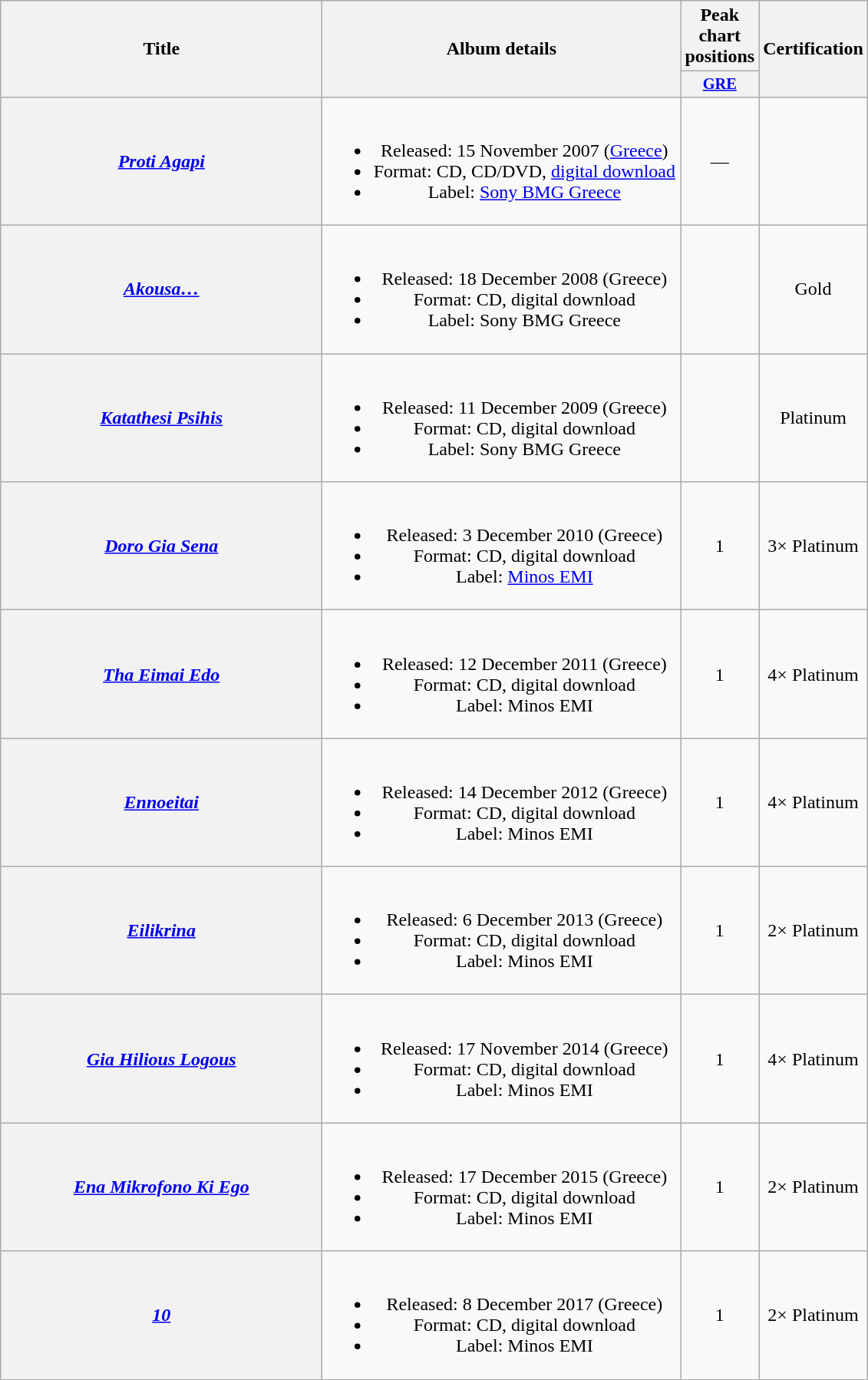<table class="wikitable plainrowheaders" style="text-align:center;">
<tr>
<th scope="col" rowspan="2" style="width:17em;">Title</th>
<th scope="col" rowspan="2" style="width:19em;">Album details</th>
<th scope="col" colspan="1">Peak chart positions</th>
<th scope="col" rowspan="2">Certification</th>
</tr>
<tr>
<th scope="col" style="width:3em;font-size:85%;"><a href='#'>GRE</a><br></th>
</tr>
<tr>
<th scope="row"><em><a href='#'>Proti Agapi</a></em></th>
<td><br><ul><li>Released: 15 November 2007 (<a href='#'>Greece</a>)</li><li>Format: CD, CD/DVD, <a href='#'>digital download</a></li><li>Label: <a href='#'>Sony BMG Greece</a></li></ul></td>
<td>—</td>
<td></td>
</tr>
<tr>
<th scope="row"><em><a href='#'>Akousa…</a></em></th>
<td><br><ul><li>Released: 18 December 2008 (Greece)</li><li>Format: CD, digital download</li><li>Label: Sony BMG Greece</li></ul></td>
<td></td>
<td>Gold</td>
</tr>
<tr>
<th scope="row"><em><a href='#'>Katathesi Psihis</a></em></th>
<td><br><ul><li>Released: 11 December 2009 (Greece)</li><li>Format: CD, digital download</li><li>Label: Sony BMG Greece</li></ul></td>
<td></td>
<td>Platinum</td>
</tr>
<tr>
<th scope="row"><em><a href='#'>Doro Gia Sena</a></em></th>
<td><br><ul><li>Released: 3 December 2010 (Greece)</li><li>Format: CD, digital download</li><li>Label: <a href='#'>Minos EMI</a></li></ul></td>
<td>1</td>
<td>3× Platinum</td>
</tr>
<tr>
<th scope="row"><em><a href='#'>Tha Eimai Edo</a></em></th>
<td><br><ul><li>Released: 12 December 2011 (Greece)</li><li>Format: CD, digital download</li><li>Label: Minos EMI</li></ul></td>
<td>1</td>
<td>4× Platinum</td>
</tr>
<tr>
<th scope="row"><em><a href='#'>Ennoeitai</a></em></th>
<td><br><ul><li>Released: 14 December 2012 (Greece)</li><li>Format: CD, digital download</li><li>Label: Minos EMI</li></ul></td>
<td>1</td>
<td>4× Platinum</td>
</tr>
<tr>
<th scope="row"><em><a href='#'>Eilikrina</a></em></th>
<td><br><ul><li>Released: 6 December 2013 (Greece)</li><li>Format: CD, digital download</li><li>Label: Minos EMI</li></ul></td>
<td>1</td>
<td>2× Platinum</td>
</tr>
<tr>
<th scope="row"><em><a href='#'>Gia Hilious Logous</a></em></th>
<td><br><ul><li>Released: 17 November 2014 (Greece)</li><li>Format: CD, digital download</li><li>Label: Minos EMI</li></ul></td>
<td>1</td>
<td>4× Platinum</td>
</tr>
<tr>
<th scope="row"><em><a href='#'>Ena Mikrofono Ki Ego</a></em></th>
<td><br><ul><li>Released: 17 December 2015 (Greece)</li><li>Format: CD, digital download</li><li>Label: Minos EMI</li></ul></td>
<td>1</td>
<td>2× Platinum</td>
</tr>
<tr>
<th scope="row"><em><a href='#'>10</a></em></th>
<td><br><ul><li>Released: 8 December 2017 (Greece)</li><li>Format: CD, digital download</li><li>Label: Minos EMI</li></ul></td>
<td>1</td>
<td>2× Platinum</td>
</tr>
</table>
